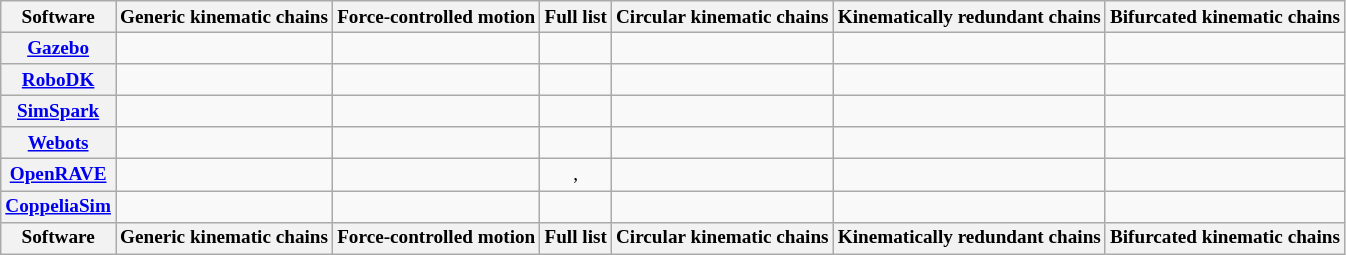<table class="wikitable sortable" style="font-size: 80%; text-align: center; width: auto;">
<tr>
<th>Software</th>
<th>Generic kinematic chains</th>
<th>Force-controlled motion</th>
<th>Full list</th>
<th>Circular kinematic chains</th>
<th>Kinematically redundant chains</th>
<th>Bifurcated kinematic chains</th>
</tr>
<tr>
<th><a href='#'>Gazebo</a></th>
<td></td>
<td></td>
<td></td>
<td></td>
<td></td>
<td></td>
</tr>
<tr>
<th><a href='#'>RoboDK</a></th>
<td></td>
<td></td>
<td></td>
<td></td>
<td></td>
<td></td>
</tr>
<tr>
<th><a href='#'>SimSpark</a></th>
<td></td>
<td></td>
<td></td>
<td></td>
<td></td>
<td></td>
</tr>
<tr>
<th><a href='#'>Webots</a></th>
<td></td>
<td></td>
<td></td>
<td></td>
<td></td>
<td></td>
</tr>
<tr>
<th><a href='#'>OpenRAVE</a></th>
<td></td>
<td></td>
<td>,</td>
<td></td>
<td></td>
<td></td>
</tr>
<tr>
<th><a href='#'>CoppeliaSim</a></th>
<td></td>
<td></td>
<td></td>
<td></td>
<td></td>
<td></td>
</tr>
<tr class="sortbottom">
<th>Software</th>
<th>Generic kinematic chains</th>
<th>Force-controlled motion</th>
<th>Full list</th>
<th>Circular kinematic chains</th>
<th>Kinematically redundant chains</th>
<th>Bifurcated kinematic chains</th>
</tr>
</table>
